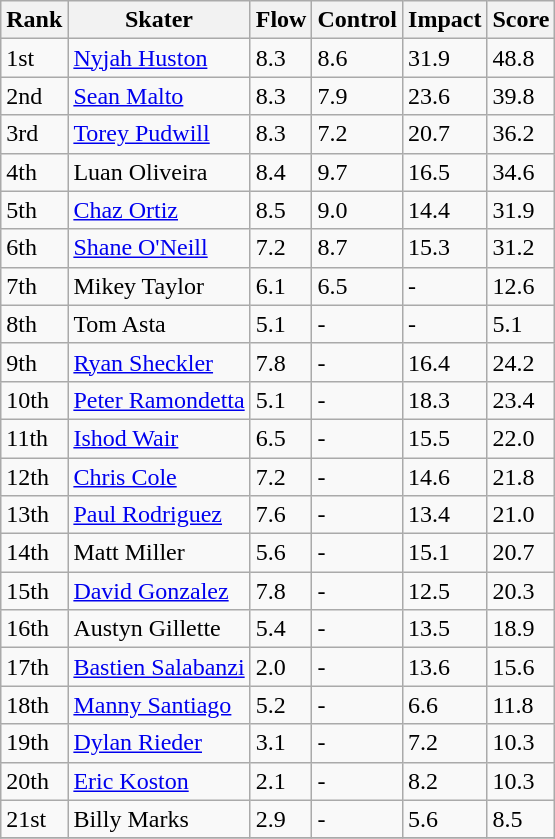<table class="wikitable">
<tr>
<th>Rank</th>
<th>Skater</th>
<th>Flow</th>
<th>Control</th>
<th>Impact</th>
<th>Score</th>
</tr>
<tr>
<td>1st</td>
<td><a href='#'>Nyjah Huston</a></td>
<td>8.3</td>
<td>8.6</td>
<td>31.9</td>
<td>48.8</td>
</tr>
<tr>
<td>2nd</td>
<td><a href='#'>Sean Malto</a></td>
<td>8.3</td>
<td>7.9</td>
<td>23.6</td>
<td>39.8</td>
</tr>
<tr>
<td>3rd</td>
<td><a href='#'>Torey Pudwill</a></td>
<td>8.3</td>
<td>7.2</td>
<td>20.7</td>
<td>36.2</td>
</tr>
<tr>
<td>4th</td>
<td>Luan Oliveira</td>
<td>8.4</td>
<td>9.7</td>
<td>16.5</td>
<td>34.6</td>
</tr>
<tr>
<td>5th</td>
<td><a href='#'>Chaz Ortiz</a></td>
<td>8.5</td>
<td>9.0</td>
<td>14.4</td>
<td>31.9</td>
</tr>
<tr>
<td>6th</td>
<td><a href='#'>Shane O'Neill</a></td>
<td>7.2</td>
<td>8.7</td>
<td>15.3</td>
<td>31.2</td>
</tr>
<tr>
<td>7th</td>
<td>Mikey Taylor</td>
<td>6.1</td>
<td>6.5</td>
<td>-</td>
<td>12.6</td>
</tr>
<tr>
<td>8th</td>
<td>Tom Asta</td>
<td>5.1</td>
<td>-</td>
<td>-</td>
<td>5.1</td>
</tr>
<tr>
<td>9th</td>
<td><a href='#'>Ryan Sheckler</a></td>
<td>7.8</td>
<td>-</td>
<td>16.4</td>
<td>24.2</td>
</tr>
<tr>
<td>10th</td>
<td><a href='#'>Peter Ramondetta</a></td>
<td>5.1</td>
<td>-</td>
<td>18.3</td>
<td>23.4</td>
</tr>
<tr>
<td>11th</td>
<td><a href='#'>Ishod Wair</a></td>
<td>6.5</td>
<td>-</td>
<td>15.5</td>
<td>22.0</td>
</tr>
<tr>
<td>12th</td>
<td><a href='#'>Chris Cole</a></td>
<td>7.2</td>
<td>-</td>
<td>14.6</td>
<td>21.8</td>
</tr>
<tr>
<td>13th</td>
<td><a href='#'>Paul Rodriguez</a></td>
<td>7.6</td>
<td>-</td>
<td>13.4</td>
<td>21.0</td>
</tr>
<tr>
<td>14th</td>
<td>Matt Miller</td>
<td>5.6</td>
<td>-</td>
<td>15.1</td>
<td>20.7</td>
</tr>
<tr>
<td>15th</td>
<td><a href='#'>David Gonzalez</a></td>
<td>7.8</td>
<td>-</td>
<td>12.5</td>
<td>20.3</td>
</tr>
<tr>
<td>16th</td>
<td>Austyn Gillette</td>
<td>5.4</td>
<td>-</td>
<td>13.5</td>
<td>18.9</td>
</tr>
<tr>
<td>17th</td>
<td><a href='#'>Bastien Salabanzi</a></td>
<td>2.0</td>
<td>-</td>
<td>13.6</td>
<td>15.6</td>
</tr>
<tr>
<td>18th</td>
<td><a href='#'>Manny Santiago</a></td>
<td>5.2</td>
<td>-</td>
<td>6.6</td>
<td>11.8</td>
</tr>
<tr>
<td>19th</td>
<td><a href='#'>Dylan Rieder</a></td>
<td>3.1</td>
<td>-</td>
<td>7.2</td>
<td>10.3</td>
</tr>
<tr>
<td>20th</td>
<td><a href='#'>Eric Koston</a></td>
<td>2.1</td>
<td>-</td>
<td>8.2</td>
<td>10.3</td>
</tr>
<tr>
<td>21st</td>
<td>Billy Marks</td>
<td>2.9</td>
<td>-</td>
<td>5.6</td>
<td>8.5</td>
</tr>
<tr>
</tr>
</table>
